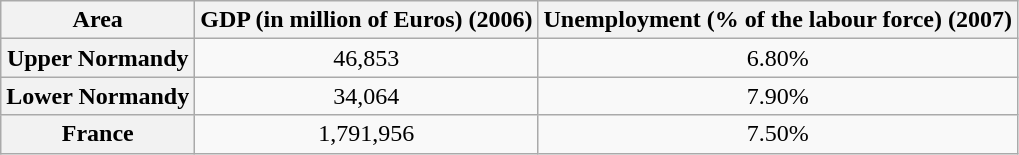<table class="wikitable" style="text-align: center">
<tr>
<th>Area</th>
<th>GDP (in million of Euros) (2006)</th>
<th>Unemployment (% of the labour force) (2007)</th>
</tr>
<tr>
<th>Upper Normandy</th>
<td>46,853</td>
<td>6.80%</td>
</tr>
<tr>
<th>Lower Normandy</th>
<td>34,064</td>
<td>7.90%</td>
</tr>
<tr>
<th>France</th>
<td>1,791,956</td>
<td>7.50%</td>
</tr>
</table>
